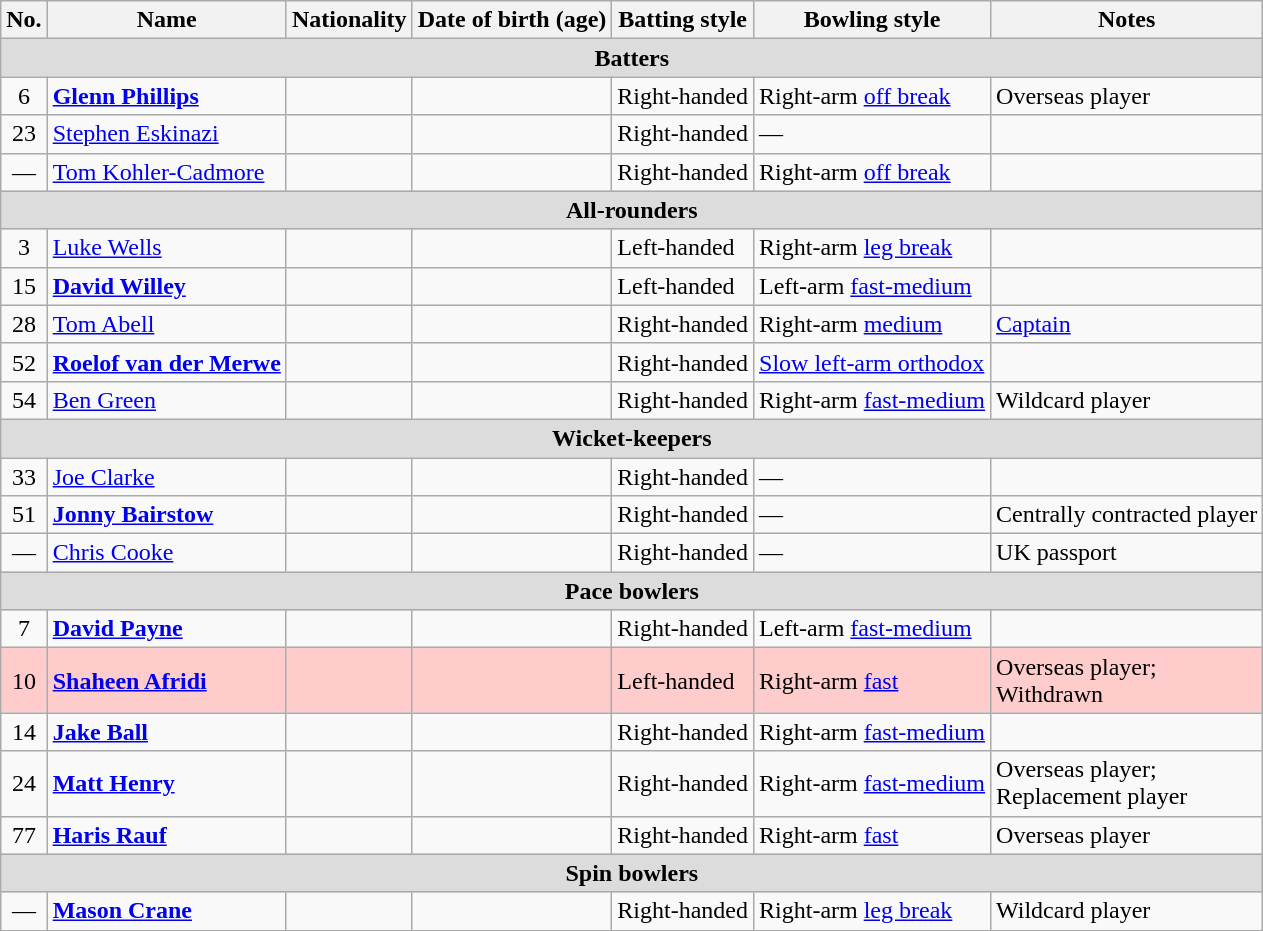<table class="wikitable">
<tr>
<th>No.</th>
<th>Name</th>
<th>Nationality</th>
<th>Date of birth (age)</th>
<th>Batting style</th>
<th>Bowling style</th>
<th>Notes</th>
</tr>
<tr>
<th colspan="7" style="background: #DCDCDC">Batters</th>
</tr>
<tr>
<td style="text-align:center">6</td>
<td><strong><a href='#'>Glenn Phillips</a></strong></td>
<td></td>
<td></td>
<td>Right-handed</td>
<td>Right-arm <a href='#'>off break</a></td>
<td>Overseas player</td>
</tr>
<tr>
<td style="text-align:center">23</td>
<td><a href='#'>Stephen Eskinazi</a></td>
<td></td>
<td></td>
<td>Right-handed</td>
<td>—</td>
<td></td>
</tr>
<tr>
<td style="text-align:center">—</td>
<td><a href='#'>Tom Kohler-Cadmore</a></td>
<td></td>
<td></td>
<td>Right-handed</td>
<td>Right-arm <a href='#'>off break</a></td>
<td></td>
</tr>
<tr>
<th colspan="7" style="background: #DCDCDC">All-rounders</th>
</tr>
<tr>
<td style="text-align:center">3</td>
<td><a href='#'>Luke Wells</a></td>
<td></td>
<td></td>
<td>Left-handed</td>
<td>Right-arm <a href='#'>leg break</a></td>
<td></td>
</tr>
<tr>
<td style="text-align:center">15</td>
<td><strong><a href='#'>David Willey</a></strong></td>
<td></td>
<td></td>
<td>Left-handed</td>
<td>Left-arm <a href='#'>fast-medium</a></td>
<td></td>
</tr>
<tr>
<td style="text-align:center">28</td>
<td><a href='#'>Tom Abell</a></td>
<td></td>
<td></td>
<td>Right-handed</td>
<td>Right-arm <a href='#'>medium</a></td>
<td><a href='#'>Captain</a></td>
</tr>
<tr>
<td style="text-align:center">52</td>
<td><strong><a href='#'>Roelof van der Merwe</a></strong></td>
<td></td>
<td></td>
<td>Right-handed</td>
<td><a href='#'>Slow left-arm orthodox</a></td>
<td></td>
</tr>
<tr>
<td style="text-align:center">54</td>
<td><a href='#'>Ben Green</a></td>
<td></td>
<td></td>
<td>Right-handed</td>
<td>Right-arm <a href='#'>fast-medium</a></td>
<td>Wildcard player</td>
</tr>
<tr>
<th colspan="7" style="background: #DCDCDC">Wicket-keepers</th>
</tr>
<tr>
<td style="text-align:center">33</td>
<td><a href='#'>Joe Clarke</a></td>
<td></td>
<td></td>
<td>Right-handed</td>
<td>—</td>
<td></td>
</tr>
<tr>
<td style="text-align:center">51</td>
<td><strong><a href='#'>Jonny Bairstow</a></strong></td>
<td></td>
<td></td>
<td>Right-handed</td>
<td>—</td>
<td>Centrally contracted player</td>
</tr>
<tr>
<td style="text-align:center">—</td>
<td><a href='#'>Chris Cooke</a></td>
<td></td>
<td></td>
<td>Right-handed</td>
<td>—</td>
<td>UK passport</td>
</tr>
<tr>
<th colspan="7" style="background: #DCDCDC">Pace bowlers</th>
</tr>
<tr>
<td style="text-align:center">7</td>
<td><strong><a href='#'>David Payne</a></strong></td>
<td></td>
<td></td>
<td>Right-handed</td>
<td>Left-arm <a href='#'>fast-medium</a></td>
<td></td>
</tr>
<tr style="background:#FFCCCC">
<td style="text-align:center">10</td>
<td><strong><a href='#'>Shaheen Afridi</a></strong></td>
<td></td>
<td></td>
<td>Left-handed</td>
<td>Right-arm <a href='#'>fast</a></td>
<td>Overseas player; <br>Withdrawn</td>
</tr>
<tr>
<td style="text-align:center">14</td>
<td><strong><a href='#'>Jake Ball</a></strong></td>
<td></td>
<td></td>
<td>Right-handed</td>
<td>Right-arm <a href='#'>fast-medium</a></td>
<td></td>
</tr>
<tr>
<td style="text-align:center">24</td>
<td><strong><a href='#'>Matt Henry</a></strong></td>
<td></td>
<td></td>
<td>Right-handed</td>
<td>Right-arm <a href='#'>fast-medium</a></td>
<td>Overseas player; <br>Replacement player</td>
</tr>
<tr>
<td style="text-align:center">77</td>
<td><strong><a href='#'>Haris Rauf</a></strong></td>
<td></td>
<td></td>
<td>Right-handed</td>
<td>Right-arm <a href='#'>fast</a></td>
<td>Overseas player</td>
</tr>
<tr>
<th colspan="7" style="background: #DCDCDC">Spin bowlers</th>
</tr>
<tr>
<td style="text-align:center">—</td>
<td><strong><a href='#'>Mason Crane</a></strong></td>
<td></td>
<td></td>
<td>Right-handed</td>
<td>Right-arm <a href='#'>leg break</a></td>
<td>Wildcard player</td>
</tr>
</table>
